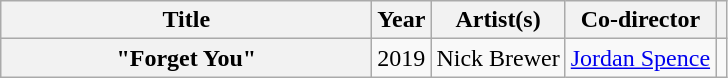<table class="wikitable plainrowheaders">
<tr>
<th scope="col" style="width:15em;">Title</th>
<th>Year</th>
<th>Artist(s)</th>
<th>Co-director</th>
<th></th>
</tr>
<tr>
<th scope="row">"Forget You"</th>
<td>2019</td>
<td>Nick Brewer</td>
<td><a href='#'>Jordan Spence</a></td>
<td style="text-align:center;"></td>
</tr>
</table>
